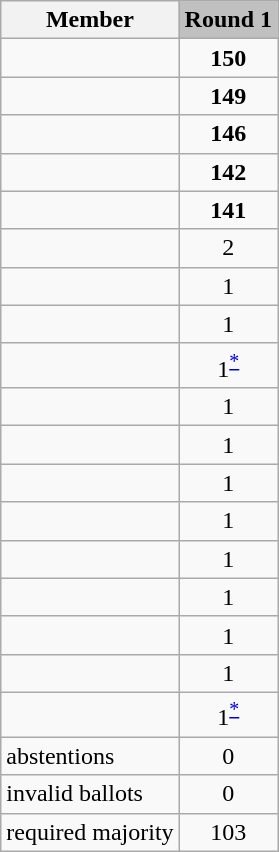<table class="wikitable collapsible">
<tr>
<th>Member</th>
<td style="background:silver;"><strong>Round 1</strong></td>
</tr>
<tr>
<td></td>
<td style="text-align:center;"><strong>150</strong></td>
</tr>
<tr>
<td></td>
<td style="text-align:center;"><strong>149</strong></td>
</tr>
<tr>
<td></td>
<td style="text-align:center;"><strong>146</strong></td>
</tr>
<tr>
<td></td>
<td style="text-align:center;"><strong>142</strong></td>
</tr>
<tr>
<td></td>
<td style="text-align:center;"><strong>141</strong></td>
</tr>
<tr>
<td></td>
<td style="text-align:center;">2</td>
</tr>
<tr>
<td></td>
<td style="text-align:center;">1</td>
</tr>
<tr>
<td></td>
<td style="text-align:center;">1</td>
</tr>
<tr>
<td></td>
<td style="text-align:center;">1<sup><a href='#'>*</a></sup></td>
</tr>
<tr>
<td></td>
<td style="text-align:center;">1</td>
</tr>
<tr>
<td></td>
<td style="text-align:center;">1</td>
</tr>
<tr>
<td></td>
<td style="text-align:center;">1</td>
</tr>
<tr>
<td></td>
<td style="text-align:center;">1</td>
</tr>
<tr>
<td></td>
<td style="text-align:center;">1</td>
</tr>
<tr>
<td></td>
<td style="text-align:center;">1</td>
</tr>
<tr>
<td></td>
<td style="text-align:center;">1</td>
</tr>
<tr>
<td></td>
<td style="text-align:center;">1</td>
</tr>
<tr>
<td></td>
<td style="text-align:center;">1<sup><a href='#'>*</a></sup></td>
</tr>
<tr>
<td>abstentions</td>
<td style="text-align:center;">0</td>
</tr>
<tr>
<td>invalid ballots</td>
<td style="text-align:center;">0</td>
</tr>
<tr>
<td>required majority</td>
<td style="text-align:center;">103</td>
</tr>
</table>
